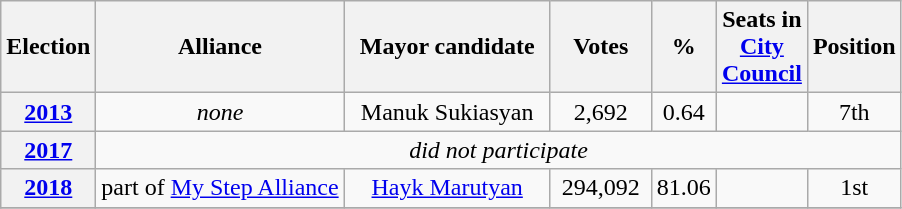<table class="wikitable" style="text-align: center;">
<tr>
<th style="width: 20px">Election</th>
<th>Alliance</th>
<th style="width: 130px">Mayor candidate</th>
<th style="width: 60px">Votes</th>
<th style="width: 20px">%</th>
<th style="width: 20px"><strong>Seats in <a href='#'>City Council</a></strong></th>
<th>Position</th>
</tr>
<tr>
<th><a href='#'>2013</a></th>
<td><em>none</em></td>
<td style="text-align:center;">Manuk Sukiasyan</td>
<td style="text-align:center;">2,692</td>
<td style="text-align:center;">0.64</td>
<td></td>
<td> 7th</td>
</tr>
<tr>
<th><a href='#'>2017</a></th>
<td colspan="6"><em>did not participate</em></td>
</tr>
<tr>
<th><a href='#'>2018</a></th>
<td>part of <a href='#'>My Step Alliance</a></td>
<td style="text-align:center;"><a href='#'>Hayk Marutyan</a></td>
<td style="text-align:center;">294,092</td>
<td style="text-align:center;">81.06</td>
<td></td>
<td> 1st</td>
</tr>
<tr>
</tr>
</table>
